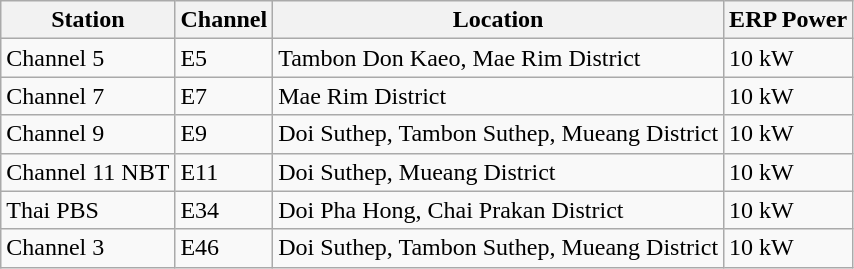<table class="wikitable">
<tr>
<th>Station</th>
<th>Channel</th>
<th>Location</th>
<th>ERP Power</th>
</tr>
<tr>
<td>Channel 5</td>
<td>E5</td>
<td>Tambon Don Kaeo, Mae Rim District</td>
<td>10 kW</td>
</tr>
<tr>
<td>Channel 7</td>
<td>E7</td>
<td>Mae Rim District</td>
<td>10 kW</td>
</tr>
<tr>
<td>Channel 9</td>
<td>E9</td>
<td>Doi Suthep, Tambon Suthep, Mueang District</td>
<td>10 kW</td>
</tr>
<tr>
<td>Channel 11 NBT</td>
<td>E11</td>
<td>Doi Suthep, Mueang District</td>
<td>10 kW</td>
</tr>
<tr>
<td>Thai PBS</td>
<td>E34</td>
<td>Doi Pha Hong, Chai Prakan District</td>
<td>10 kW</td>
</tr>
<tr>
<td>Channel 3</td>
<td>E46</td>
<td>Doi Suthep, Tambon Suthep, Mueang District</td>
<td>10 kW</td>
</tr>
</table>
